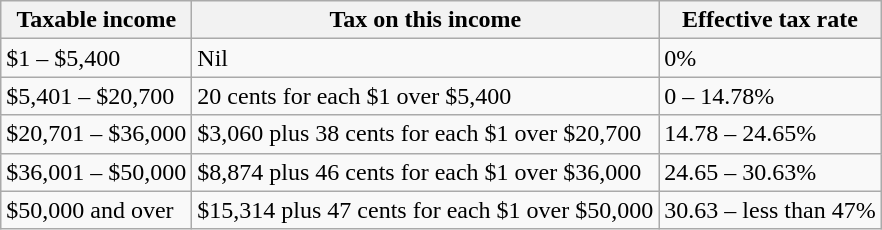<table class="wikitable">
<tr>
<th>Taxable income</th>
<th>Tax on this income</th>
<th>Effective tax rate</th>
</tr>
<tr>
<td>$1 – $5,400</td>
<td>Nil</td>
<td>0%</td>
</tr>
<tr>
<td>$5,401 – $20,700</td>
<td>20 cents for each $1 over $5,400</td>
<td>0 – 14.78%</td>
</tr>
<tr>
<td>$20,701 – $36,000</td>
<td>$3,060 plus 38 cents for each $1 over $20,700</td>
<td>14.78 – 24.65%</td>
</tr>
<tr>
<td>$36,001 – $50,000</td>
<td>$8,874 plus 46 cents for each $1 over $36,000</td>
<td>24.65 – 30.63%</td>
</tr>
<tr>
<td>$50,000 and over</td>
<td>$15,314 plus 47 cents for each $1 over $50,000</td>
<td>30.63 – less than 47%</td>
</tr>
</table>
